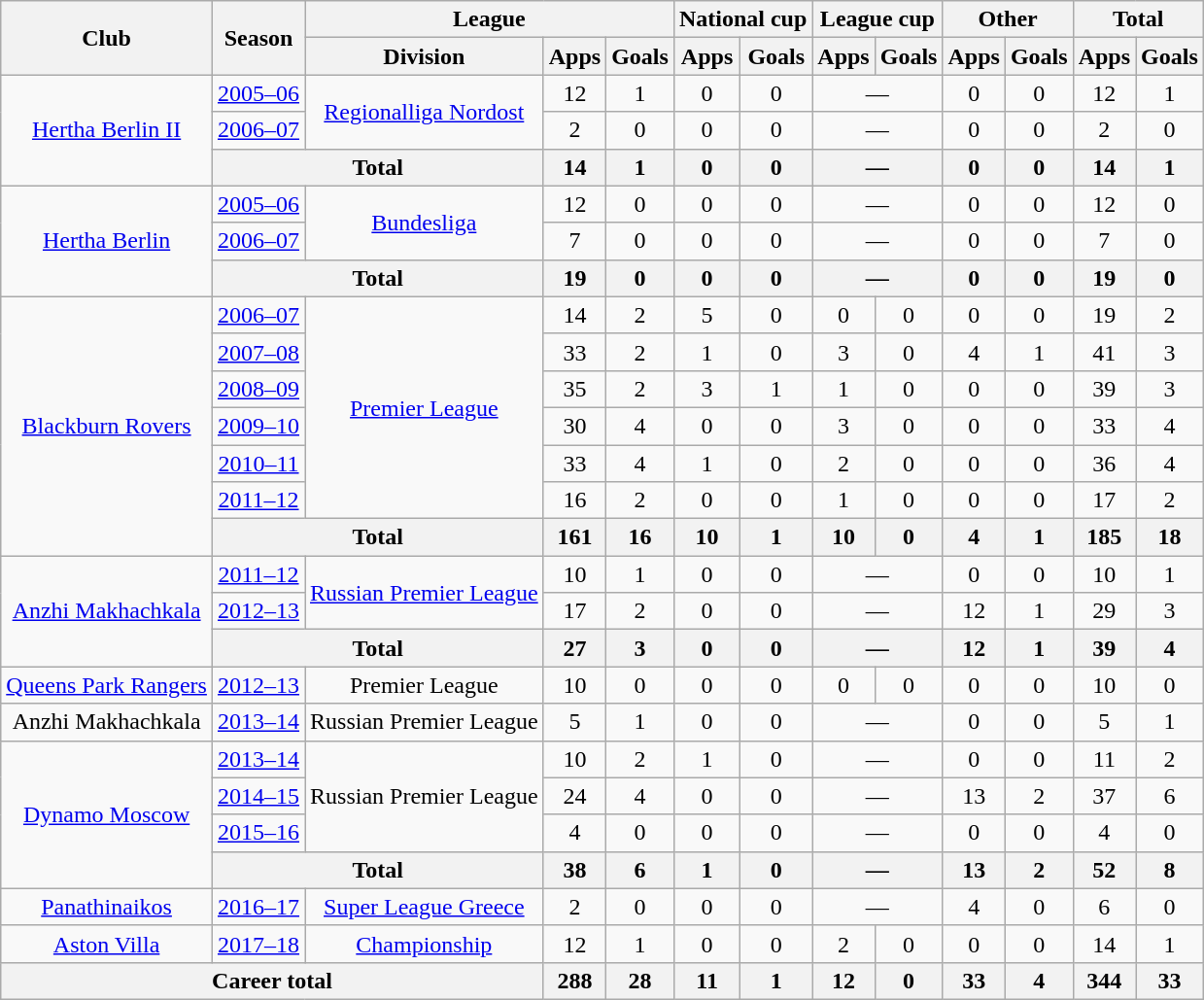<table class="wikitable" style="text-align: center;">
<tr>
<th rowspan="2">Club</th>
<th rowspan="2">Season</th>
<th colspan="3">League</th>
<th colspan="2">National cup</th>
<th colspan="2">League cup</th>
<th colspan="2">Other</th>
<th colspan="2">Total</th>
</tr>
<tr>
<th>Division</th>
<th>Apps</th>
<th>Goals</th>
<th>Apps</th>
<th>Goals</th>
<th>Apps</th>
<th>Goals</th>
<th>Apps</th>
<th>Goals</th>
<th>Apps</th>
<th>Goals</th>
</tr>
<tr>
<td rowspan="3"><a href='#'>Hertha Berlin II</a></td>
<td><a href='#'>2005–06</a></td>
<td rowspan="2"><a href='#'>Regionalliga Nordost</a></td>
<td>12</td>
<td>1</td>
<td>0</td>
<td>0</td>
<td colspan="2">—</td>
<td>0</td>
<td>0</td>
<td>12</td>
<td>1</td>
</tr>
<tr>
<td><a href='#'>2006–07</a></td>
<td>2</td>
<td>0</td>
<td>0</td>
<td>0</td>
<td colspan="2">—</td>
<td>0</td>
<td>0</td>
<td>2</td>
<td>0</td>
</tr>
<tr>
<th colspan="2">Total</th>
<th>14</th>
<th>1</th>
<th>0</th>
<th>0</th>
<th colspan="2">—</th>
<th>0</th>
<th>0</th>
<th>14</th>
<th>1</th>
</tr>
<tr>
<td rowspan="3"><a href='#'>Hertha Berlin</a></td>
<td><a href='#'>2005–06</a></td>
<td rowspan="2"><a href='#'>Bundesliga</a></td>
<td>12</td>
<td>0</td>
<td>0</td>
<td>0</td>
<td colspan="2">—</td>
<td>0</td>
<td>0</td>
<td>12</td>
<td>0</td>
</tr>
<tr>
<td><a href='#'>2006–07</a></td>
<td>7</td>
<td>0</td>
<td>0</td>
<td>0</td>
<td colspan="2">—</td>
<td>0</td>
<td>0</td>
<td>7</td>
<td>0</td>
</tr>
<tr>
<th colspan="2">Total</th>
<th>19</th>
<th>0</th>
<th>0</th>
<th>0</th>
<th colspan="2">—</th>
<th>0</th>
<th>0</th>
<th>19</th>
<th>0</th>
</tr>
<tr>
<td rowspan="7"><a href='#'>Blackburn Rovers</a></td>
<td><a href='#'>2006–07</a></td>
<td rowspan="6"><a href='#'>Premier League</a></td>
<td>14</td>
<td>2</td>
<td>5</td>
<td>0</td>
<td>0</td>
<td>0</td>
<td>0</td>
<td>0</td>
<td>19</td>
<td>2</td>
</tr>
<tr>
<td><a href='#'>2007–08</a></td>
<td>33</td>
<td>2</td>
<td>1</td>
<td>0</td>
<td>3</td>
<td>0</td>
<td>4</td>
<td>1</td>
<td>41</td>
<td>3</td>
</tr>
<tr>
<td><a href='#'>2008–09</a></td>
<td>35</td>
<td>2</td>
<td>3</td>
<td>1</td>
<td>1</td>
<td>0</td>
<td>0</td>
<td>0</td>
<td>39</td>
<td>3</td>
</tr>
<tr>
<td><a href='#'>2009–10</a></td>
<td>30</td>
<td>4</td>
<td>0</td>
<td>0</td>
<td>3</td>
<td>0</td>
<td>0</td>
<td>0</td>
<td>33</td>
<td>4</td>
</tr>
<tr>
<td><a href='#'>2010–11</a></td>
<td>33</td>
<td>4</td>
<td>1</td>
<td>0</td>
<td>2</td>
<td>0</td>
<td>0</td>
<td>0</td>
<td>36</td>
<td>4</td>
</tr>
<tr>
<td><a href='#'>2011–12</a></td>
<td>16</td>
<td>2</td>
<td>0</td>
<td>0</td>
<td>1</td>
<td>0</td>
<td>0</td>
<td>0</td>
<td>17</td>
<td>2</td>
</tr>
<tr>
<th colspan="2">Total</th>
<th>161</th>
<th>16</th>
<th>10</th>
<th>1</th>
<th>10</th>
<th>0</th>
<th>4</th>
<th>1</th>
<th>185</th>
<th>18</th>
</tr>
<tr>
<td rowspan="3"><a href='#'>Anzhi Makhachkala</a></td>
<td><a href='#'>2011–12</a></td>
<td rowspan="2"><a href='#'>Russian Premier League</a></td>
<td>10</td>
<td>1</td>
<td>0</td>
<td>0</td>
<td colspan="2">—</td>
<td>0</td>
<td>0</td>
<td>10</td>
<td>1</td>
</tr>
<tr>
<td><a href='#'>2012–13</a></td>
<td>17</td>
<td>2</td>
<td>0</td>
<td>0</td>
<td colspan="2">—</td>
<td>12</td>
<td>1</td>
<td>29</td>
<td>3</td>
</tr>
<tr>
<th colspan="2">Total</th>
<th>27</th>
<th>3</th>
<th>0</th>
<th>0</th>
<th colspan="2">—</th>
<th>12</th>
<th>1</th>
<th>39</th>
<th>4</th>
</tr>
<tr>
<td><a href='#'>Queens Park Rangers</a></td>
<td><a href='#'>2012–13</a></td>
<td>Premier League</td>
<td>10</td>
<td>0</td>
<td>0</td>
<td>0</td>
<td>0</td>
<td>0</td>
<td>0</td>
<td>0</td>
<td>10</td>
<td>0</td>
</tr>
<tr>
<td>Anzhi Makhachkala</td>
<td><a href='#'>2013–14</a></td>
<td>Russian Premier League</td>
<td>5</td>
<td>1</td>
<td>0</td>
<td>0</td>
<td colspan="2">—</td>
<td>0</td>
<td>0</td>
<td>5</td>
<td>1</td>
</tr>
<tr>
<td rowspan="4"><a href='#'>Dynamo Moscow</a></td>
<td><a href='#'>2013–14</a></td>
<td rowspan="3">Russian Premier League</td>
<td>10</td>
<td>2</td>
<td>1</td>
<td>0</td>
<td colspan="2">—</td>
<td>0</td>
<td>0</td>
<td>11</td>
<td>2</td>
</tr>
<tr>
<td><a href='#'>2014–15</a></td>
<td>24</td>
<td>4</td>
<td>0</td>
<td>0</td>
<td colspan="2">—</td>
<td>13</td>
<td>2</td>
<td>37</td>
<td>6</td>
</tr>
<tr>
<td><a href='#'>2015–16</a></td>
<td>4</td>
<td>0</td>
<td>0</td>
<td>0</td>
<td colspan="2">—</td>
<td>0</td>
<td>0</td>
<td>4</td>
<td>0</td>
</tr>
<tr>
<th colspan="2">Total</th>
<th>38</th>
<th>6</th>
<th>1</th>
<th>0</th>
<th colspan="2">—</th>
<th>13</th>
<th>2</th>
<th>52</th>
<th>8</th>
</tr>
<tr>
<td><a href='#'>Panathinaikos</a></td>
<td><a href='#'>2016–17</a></td>
<td><a href='#'>Super League Greece</a></td>
<td>2</td>
<td>0</td>
<td>0</td>
<td>0</td>
<td colspan="2">—</td>
<td>4</td>
<td>0</td>
<td>6</td>
<td>0</td>
</tr>
<tr>
<td><a href='#'>Aston Villa</a></td>
<td><a href='#'>2017–18</a></td>
<td><a href='#'>Championship</a></td>
<td>12</td>
<td>1</td>
<td>0</td>
<td>0</td>
<td>2</td>
<td>0</td>
<td>0</td>
<td>0</td>
<td>14</td>
<td>1</td>
</tr>
<tr>
<th colspan="3">Career total</th>
<th>288</th>
<th>28</th>
<th>11</th>
<th>1</th>
<th>12</th>
<th>0</th>
<th>33</th>
<th>4</th>
<th>344</th>
<th>33</th>
</tr>
</table>
